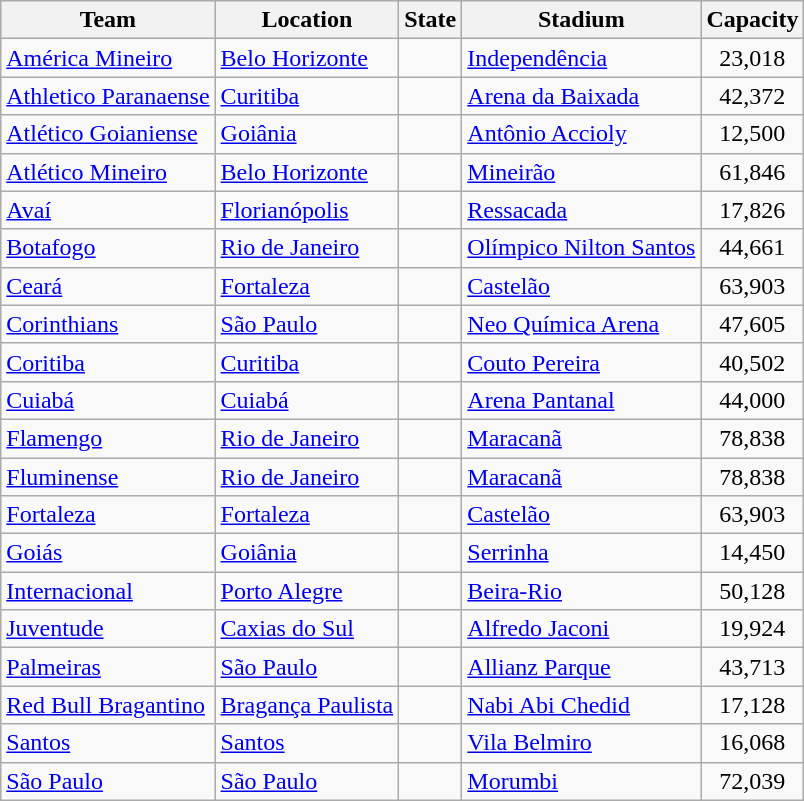<table class="wikitable sortable" style="text-align: left;">
<tr>
<th>Team</th>
<th>Location</th>
<th>State</th>
<th>Stadium</th>
<th>Capacity</th>
</tr>
<tr>
<td><a href='#'>América Mineiro</a></td>
<td><a href='#'>Belo Horizonte</a></td>
<td></td>
<td><a href='#'>Independência</a></td>
<td align=center>23,018</td>
</tr>
<tr>
<td><a href='#'>Athletico Paranaense</a></td>
<td><a href='#'>Curitiba</a></td>
<td></td>
<td><a href='#'>Arena da Baixada</a></td>
<td align=center>42,372</td>
</tr>
<tr>
<td><a href='#'>Atlético Goianiense</a></td>
<td><a href='#'>Goiânia</a></td>
<td></td>
<td><a href='#'>Antônio Accioly</a></td>
<td align=center>12,500</td>
</tr>
<tr>
<td><a href='#'>Atlético Mineiro</a></td>
<td><a href='#'>Belo Horizonte</a></td>
<td></td>
<td><a href='#'>Mineirão</a></td>
<td align=center>61,846</td>
</tr>
<tr>
<td><a href='#'>Avaí</a></td>
<td><a href='#'>Florianópolis</a></td>
<td></td>
<td><a href='#'>Ressacada</a></td>
<td align=center>17,826</td>
</tr>
<tr>
<td><a href='#'>Botafogo</a></td>
<td><a href='#'>Rio de Janeiro</a></td>
<td></td>
<td><a href='#'>Olímpico Nilton Santos</a></td>
<td align=center>44,661</td>
</tr>
<tr>
<td><a href='#'>Ceará</a></td>
<td><a href='#'>Fortaleza</a></td>
<td></td>
<td><a href='#'>Castelão</a></td>
<td align=center>63,903</td>
</tr>
<tr>
<td><a href='#'>Corinthians</a></td>
<td><a href='#'>São Paulo</a></td>
<td></td>
<td><a href='#'>Neo Química Arena</a></td>
<td align=center>47,605</td>
</tr>
<tr>
<td><a href='#'>Coritiba</a></td>
<td><a href='#'>Curitiba</a></td>
<td></td>
<td><a href='#'>Couto Pereira</a></td>
<td align=center>40,502</td>
</tr>
<tr>
<td><a href='#'>Cuiabá</a></td>
<td><a href='#'>Cuiabá</a></td>
<td></td>
<td><a href='#'>Arena Pantanal</a></td>
<td align=center>44,000</td>
</tr>
<tr>
<td><a href='#'>Flamengo</a></td>
<td><a href='#'>Rio de Janeiro</a></td>
<td></td>
<td><a href='#'>Maracanã</a></td>
<td align=center>78,838</td>
</tr>
<tr>
<td><a href='#'>Fluminense</a></td>
<td><a href='#'>Rio de Janeiro</a></td>
<td></td>
<td><a href='#'>Maracanã</a></td>
<td align=center>78,838</td>
</tr>
<tr>
<td><a href='#'>Fortaleza</a></td>
<td><a href='#'>Fortaleza</a></td>
<td></td>
<td><a href='#'>Castelão</a></td>
<td align=center>63,903</td>
</tr>
<tr>
<td><a href='#'>Goiás</a></td>
<td><a href='#'>Goiânia</a></td>
<td></td>
<td><a href='#'>Serrinha</a></td>
<td align=center>14,450</td>
</tr>
<tr>
<td><a href='#'>Internacional</a></td>
<td><a href='#'>Porto Alegre</a></td>
<td></td>
<td><a href='#'>Beira-Rio</a></td>
<td align=center>50,128</td>
</tr>
<tr>
<td><a href='#'>Juventude</a></td>
<td><a href='#'>Caxias do Sul</a></td>
<td></td>
<td><a href='#'>Alfredo Jaconi</a></td>
<td align=center>19,924</td>
</tr>
<tr>
<td><a href='#'>Palmeiras</a></td>
<td><a href='#'>São Paulo</a></td>
<td></td>
<td><a href='#'>Allianz Parque</a></td>
<td align=center>43,713</td>
</tr>
<tr>
<td><a href='#'>Red Bull Bragantino</a></td>
<td><a href='#'>Bragança Paulista</a></td>
<td></td>
<td><a href='#'>Nabi Abi Chedid</a></td>
<td align=center>17,128</td>
</tr>
<tr>
<td><a href='#'>Santos</a></td>
<td><a href='#'>Santos</a></td>
<td></td>
<td><a href='#'>Vila Belmiro</a></td>
<td align=center>16,068</td>
</tr>
<tr>
<td><a href='#'>São Paulo</a></td>
<td><a href='#'>São Paulo</a></td>
<td></td>
<td><a href='#'>Morumbi</a></td>
<td align=center>72,039</td>
</tr>
</table>
